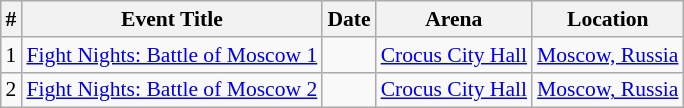<table class="sortable wikitable succession-box" style="margin:1.0em auto; font-size:90%;">
<tr>
<th scope="col">#</th>
<th scope="col">Event Title</th>
<th scope="col">Date</th>
<th scope="col">Arena</th>
<th scope="col">Location</th>
</tr>
<tr>
<td align=center>1</td>
<td><a href='#'>Fight Nights: Battle of Moscow 1</a></td>
<td></td>
<td><a href='#'>Crocus City Hall</a></td>
<td> <a href='#'>Moscow, Russia</a></td>
</tr>
<tr>
<td align=center>2</td>
<td><a href='#'>Fight Nights: Battle of Moscow 2</a></td>
<td></td>
<td><a href='#'>Crocus City Hall</a></td>
<td> <a href='#'>Moscow, Russia</a></td>
</tr>
</table>
